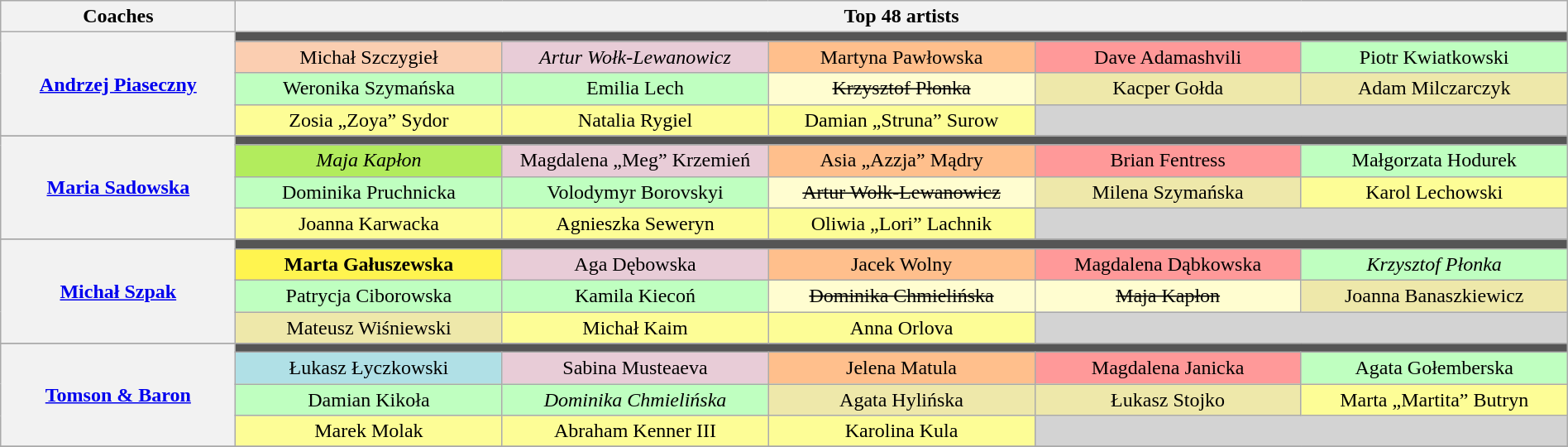<table class="wikitable" style="text-align:center; width:100%;">
<tr>
<th style="width:15%;">Coaches</th>
<th style="width:85%;" colspan="5">Top 48 artists</th>
</tr>
<tr>
<th rowspan="4"><a href='#'>Andrzej Piaseczny</a></th>
<td colspan="6" style="background:#555;"></td>
</tr>
<tr style="background:#;">
<td style="width:17%; background:#FBCEB1;">Michał Szczygieł</td>
<td style="width:17%; background:#E8CCD7;"><em>Artur Wołk-Lewanowicz</em></td>
<td style="width:17%; background:#FFBF8C;">Martyna Pawłowska</td>
<td style="width:17%; background:#FF9999;">Dave Adamashvili</td>
<td style="width:17%; background:#BFFFC0;">Piotr Kwiatkowski</td>
</tr>
<tr>
<td style="background:#BFFFC0;">Weronika Szymańska</td>
<td style="background:#BFFFC0;">Emilia Lech</td>
<td style="background:#FFFDD0;"><s> Krzysztof Płonka </s></td>
<td style="background:palegoldenrod;">Kacper Gołda</td>
<td style="background:palegoldenrod;">Adam Milczarczyk</td>
</tr>
<tr>
<td style="background:#FDFD96;">Zosia „Zoya” Sydor</td>
<td style="background:#FDFD96;">Natalia Rygiel</td>
<td style="background:#FDFD96;">Damian „Struna” Surow</td>
<td colspan="2" style="background:lightgrey;"></td>
</tr>
<tr>
</tr>
<tr>
<th rowspan="4"><a href='#'>Maria Sadowska</a></th>
<td colspan="6" style="background:#555;"></td>
</tr>
<tr style="background:#;">
<td style="width:17%; background:#B2EC5D;"><em>Maja Kapłon</em></td>
<td style="width:17%; background:#E8CCD7;">Magdalena „Meg” Krzemień</td>
<td style="width:17%; background:#FFBF8C;">Asia „Azzja” Mądry</td>
<td style="width:17%; background:#FF9999;">Brian Fentress</td>
<td style="width:17%; background:#BFFFC0;">Małgorzata Hodurek</td>
</tr>
<tr>
<td style="background:#BFFFC0;">Dominika Pruchnicka</td>
<td style="background:#BFFFC0;">Volodymyr Borovskyi</td>
<td style="background:#FFFDD0;"><s> Artur Wołk-Lewanowicz </s></td>
<td style="background:palegoldenrod;">Milena Szymańska</td>
<td style="background:#FDFD96;">Karol Lechowski</td>
</tr>
<tr>
<td style="background:#FDFD96;">Joanna Karwacka</td>
<td style="background:#FDFD96;">Agnieszka Seweryn</td>
<td style="background:#FDFD96;">Oliwia „Lori” Lachnik</td>
<td colspan="2" style="background:lightgrey;"></td>
</tr>
<tr>
</tr>
<tr>
<th rowspan="4"><a href='#'>Michał Szpak</a></th>
<td colspan="6" style="background:#555;"></td>
</tr>
<tr style="background:#;">
<td style="width:17%; background:#FFF44F;"><strong>Marta Gałuszewska</strong></td>
<td style="width:17%; background:#E8CCD7;">Aga Dębowska</td>
<td style="width:17%; background:#FFBF8C;">Jacek Wolny</td>
<td style="width:17%; background:#FF9999;">Magdalena Dąbkowska</td>
<td style="width:17%; background:#BFFFC0;"><em>Krzysztof Płonka</em></td>
</tr>
<tr>
<td style="background:#BFFFC0;">Patrycja Ciborowska</td>
<td style="background:#BFFFC0;">Kamila Kiecoń</td>
<td style="background:#FFFDD0;"><s> Dominika Chmielińska </s></td>
<td style="background:#FFFDD0;"><s> Maja Kapłon </s></td>
<td style="background:palegoldenrod;">Joanna Banaszkiewicz</td>
</tr>
<tr>
<td style="background:palegoldenrod;">Mateusz Wiśniewski</td>
<td style="background:#FDFD96;">Michał Kaim</td>
<td style="background:#FDFD96;">Anna Orlova</td>
<td colspan="2" style="background:lightgrey;"></td>
</tr>
<tr>
</tr>
<tr>
<th rowspan="4"><a href='#'>Tomson & Baron</a></th>
<td colspan="6" style="background:#555;"></td>
</tr>
<tr style="background:#;">
<td style="width:17%; background:#B0E0E6;">Łukasz Łyczkowski</td>
<td style="width:17%; background:#E8CCD7;">Sabina Musteaeva</td>
<td style="width:17%; background:#FFBF8C;">Jelena Matula</td>
<td style="width:17%; background:#FF9999;">Magdalena Janicka</td>
<td style="width:17%; background:#BFFFC0;">Agata Gołemberska</td>
</tr>
<tr>
<td style="background:#BFFFC0;">Damian Kikoła</td>
<td style="background:#BFFFC0;"><em>Dominika Chmielińska</em></td>
<td style="background:palegoldenrod;">Agata Hylińska</td>
<td style="background:palegoldenrod;">Łukasz Stojko</td>
<td style="background:#FDFD96;">Marta „Martita” Butryn</td>
</tr>
<tr>
<td style="background:#FDFD96;">Marek Molak</td>
<td style="background:#FDFD96;">Abraham Kenner III</td>
<td style="background:#FDFD96;">Karolina Kula</td>
<td colspan="2" style="background:lightgrey;"></td>
</tr>
<tr>
</tr>
</table>
